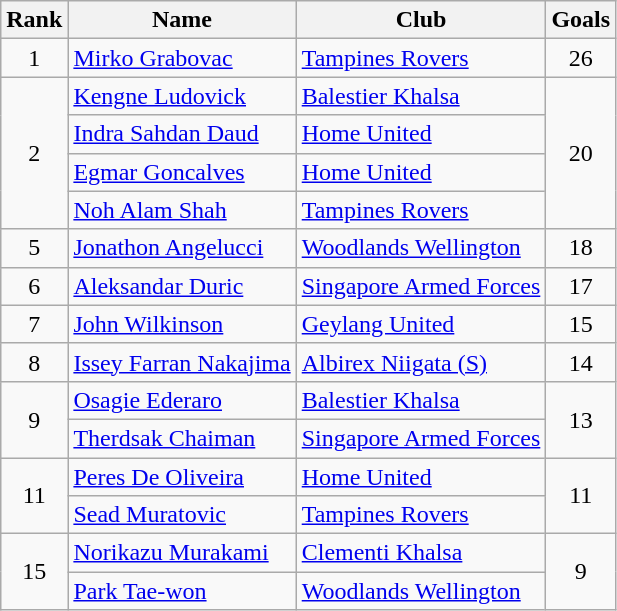<table class="wikitable sortable">
<tr>
<th>Rank</th>
<th>Name</th>
<th>Club</th>
<th>Goals</th>
</tr>
<tr>
<td style="text-align:center;">1</td>
<td> <a href='#'>Mirko Grabovac</a></td>
<td><a href='#'>Tampines Rovers</a></td>
<td style="text-align:center;">26</td>
</tr>
<tr>
<td rowspan = 4; style="text-align:center;">2</td>
<td> <a href='#'>Kengne Ludovick</a></td>
<td><a href='#'>Balestier Khalsa</a></td>
<td rowspan = 4; style="text-align:center;">20</td>
</tr>
<tr>
<td><a href='#'>Indra Sahdan Daud</a></td>
<td><a href='#'>Home United</a></td>
</tr>
<tr>
<td> <a href='#'>Egmar Goncalves</a></td>
<td><a href='#'>Home United</a></td>
</tr>
<tr>
<td><a href='#'>Noh Alam Shah</a></td>
<td><a href='#'>Tampines Rovers</a></td>
</tr>
<tr>
<td style="text-align:center;">5</td>
<td> <a href='#'>Jonathon Angelucci</a></td>
<td><a href='#'>Woodlands Wellington</a></td>
<td style="text-align:center;">18</td>
</tr>
<tr>
<td style="text-align:center;">6</td>
<td> <a href='#'>Aleksandar Duric</a></td>
<td><a href='#'>Singapore Armed Forces</a></td>
<td style="text-align:center;">17</td>
</tr>
<tr>
<td style="text-align:center;">7</td>
<td> <a href='#'>John Wilkinson</a></td>
<td><a href='#'>Geylang United</a></td>
<td style="text-align:center;">15</td>
</tr>
<tr>
<td style="text-align:center;">8</td>
<td> <a href='#'>Issey Farran Nakajima</a></td>
<td><a href='#'>Albirex Niigata (S)</a></td>
<td style="text-align:center;">14</td>
</tr>
<tr>
<td rowspan = 2; style="text-align:center;">9</td>
<td> <a href='#'>Osagie Ederaro</a></td>
<td><a href='#'>Balestier Khalsa</a></td>
<td rowspan = 2; style="text-align:center;">13</td>
</tr>
<tr>
<td> <a href='#'>Therdsak Chaiman</a></td>
<td><a href='#'>Singapore Armed Forces</a></td>
</tr>
<tr>
<td rowspan = 2; style="text-align:center;">11</td>
<td> <a href='#'>Peres De Oliveira</a></td>
<td><a href='#'>Home United</a></td>
<td rowspan = 2; style="text-align:center;">11</td>
</tr>
<tr>
<td> <a href='#'>Sead Muratovic</a></td>
<td><a href='#'>Tampines Rovers</a></td>
</tr>
<tr>
<td rowspan = 2; style="text-align:center;">15</td>
<td> <a href='#'>Norikazu Murakami</a></td>
<td><a href='#'>Clementi Khalsa</a></td>
<td rowspan = 2; style="text-align:center;">9</td>
</tr>
<tr>
<td> <a href='#'>Park Tae-won</a></td>
<td><a href='#'>Woodlands Wellington</a></td>
</tr>
</table>
